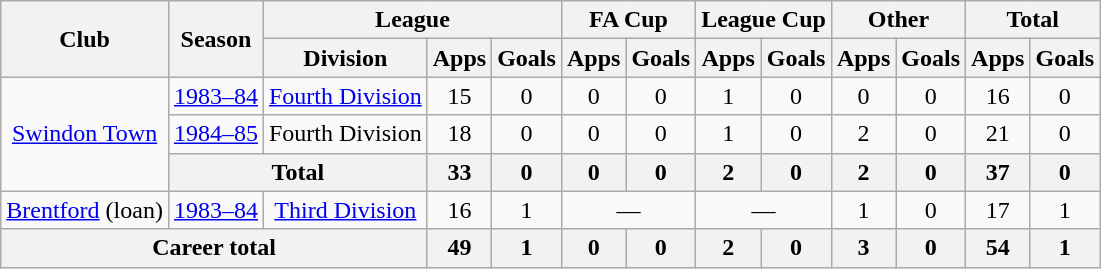<table class="wikitable" style="text-align: center;">
<tr>
<th rowspan="2">Club</th>
<th rowspan="2">Season</th>
<th colspan="3">League</th>
<th colspan="2">FA Cup</th>
<th colspan="2">League Cup</th>
<th colspan="2">Other</th>
<th colspan="2">Total</th>
</tr>
<tr>
<th>Division</th>
<th>Apps</th>
<th>Goals</th>
<th>Apps</th>
<th>Goals</th>
<th>Apps</th>
<th>Goals</th>
<th>Apps</th>
<th>Goals</th>
<th>Apps</th>
<th>Goals</th>
</tr>
<tr>
<td rowspan="3"><a href='#'>Swindon Town</a></td>
<td><a href='#'>1983–84</a></td>
<td><a href='#'>Fourth Division</a></td>
<td>15</td>
<td>0</td>
<td>0</td>
<td>0</td>
<td>1</td>
<td>0</td>
<td>0</td>
<td>0</td>
<td>16</td>
<td>0</td>
</tr>
<tr>
<td><a href='#'>1984–85</a></td>
<td>Fourth Division</td>
<td>18</td>
<td>0</td>
<td>0</td>
<td>0</td>
<td>1</td>
<td>0</td>
<td>2</td>
<td>0</td>
<td>21</td>
<td>0</td>
</tr>
<tr>
<th colspan="2">Total</th>
<th>33</th>
<th>0</th>
<th>0</th>
<th>0</th>
<th>2</th>
<th>0</th>
<th>2</th>
<th>0</th>
<th>37</th>
<th>0</th>
</tr>
<tr>
<td><a href='#'>Brentford</a> (loan)</td>
<td><a href='#'>1983–84</a></td>
<td><a href='#'>Third Division</a></td>
<td>16</td>
<td>1</td>
<td colspan="2">—</td>
<td colspan="2">—</td>
<td>1</td>
<td>0</td>
<td>17</td>
<td>1</td>
</tr>
<tr>
<th colspan="3">Career total</th>
<th>49</th>
<th>1</th>
<th>0</th>
<th>0</th>
<th>2</th>
<th>0</th>
<th>3</th>
<th>0</th>
<th>54</th>
<th>1</th>
</tr>
</table>
